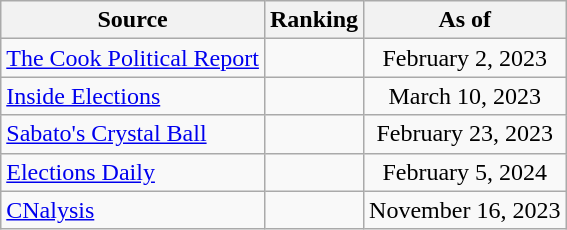<table class="wikitable" style="text-align:center">
<tr>
<th>Source</th>
<th>Ranking</th>
<th>As of</th>
</tr>
<tr>
<td style="text-align:left"><a href='#'>The Cook Political Report</a></td>
<td></td>
<td>February 2, 2023</td>
</tr>
<tr>
<td style="text-align:left"><a href='#'>Inside Elections</a></td>
<td></td>
<td>March 10, 2023</td>
</tr>
<tr>
<td style="text-align:left"><a href='#'>Sabato's Crystal Ball</a></td>
<td></td>
<td>February 23, 2023</td>
</tr>
<tr>
<td style="text-align:left"><a href='#'>Elections Daily</a></td>
<td></td>
<td>February 5, 2024</td>
</tr>
<tr>
<td style="text-align:left"><a href='#'>CNalysis</a></td>
<td></td>
<td>November 16, 2023</td>
</tr>
</table>
